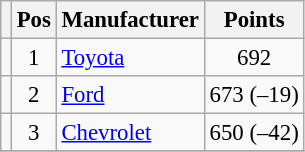<table class="wikitable" style="font-size: 95%">
<tr>
<th></th>
<th>Pos</th>
<th>Manufacturer</th>
<th>Points</th>
</tr>
<tr>
<td align="left"></td>
<td style="text-align:center;">1</td>
<td><a href='#'>Toyota</a></td>
<td style="text-align:center;">692</td>
</tr>
<tr>
<td align="left"></td>
<td style="text-align:center;">2</td>
<td><a href='#'>Ford</a></td>
<td style="text-align:center;">673 (–19)</td>
</tr>
<tr>
<td align="left"></td>
<td style="text-align:center;">3</td>
<td><a href='#'>Chevrolet</a></td>
<td style="text-align:center;">650 (–42)</td>
</tr>
<tr class="sortbottom">
</tr>
</table>
